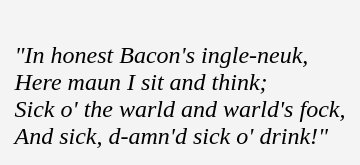<table cellpadding=10 border="0" align=center>
<tr>
<td bgcolor=#f4f4f4><br><em>"In honest Bacon's ingle-neuk,</em><br> 
<em>Here maun I sit and think; </em><br> 
<em>Sick o' the warld and warld's fock,</em><br> 
<em>And sick, d-amn'd sick o' drink!"</em><br></td>
</tr>
</table>
